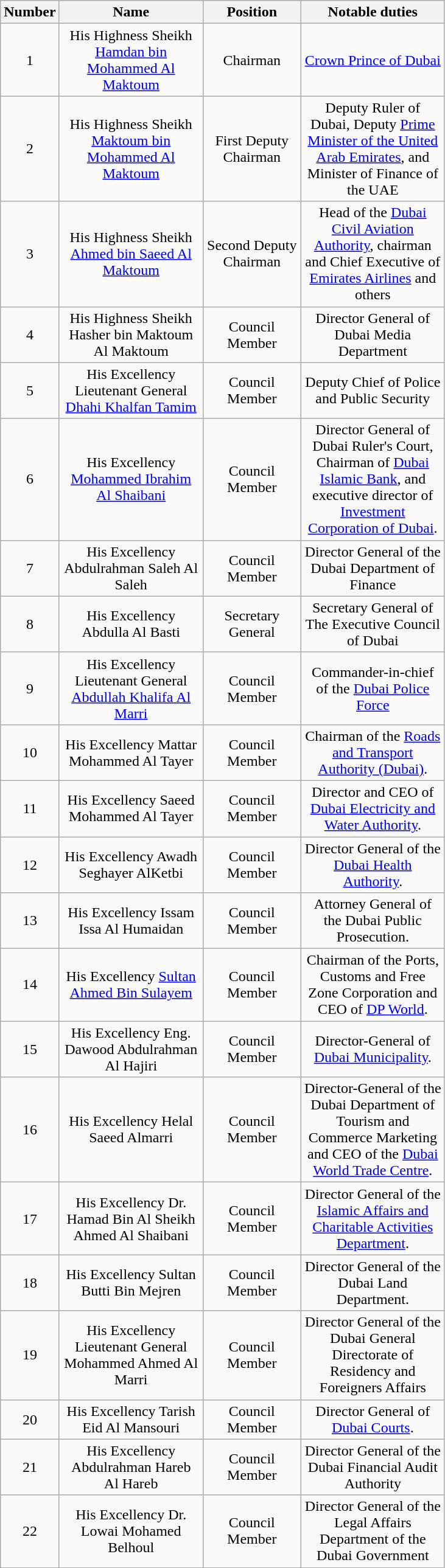<table class="wikitable" style="text-align:center">
<tr>
<th>Number</th>
<th width="150">Name</th>
<th width="100">Position</th>
<th width="150">Notable duties</th>
</tr>
<tr>
<td>1</td>
<td>His Highness Sheikh <a href='#'>Hamdan bin Mohammed Al Maktoum</a></td>
<td>Chairman</td>
<td><a href='#'>Crown Prince of Dubai</a></td>
</tr>
<tr>
<td>2</td>
<td>His Highness Sheikh <a href='#'>Maktoum bin Mohammed Al Maktoum</a></td>
<td>First Deputy Chairman</td>
<td>Deputy Ruler of Dubai, Deputy <a href='#'>Prime Minister of the United Arab Emirates</a>, and Minister of Finance of the UAE</td>
</tr>
<tr>
<td>3</td>
<td>His Highness Sheikh <a href='#'>Ahmed bin Saeed Al Maktoum</a></td>
<td>Second Deputy Chairman</td>
<td>Head of the <a href='#'>Dubai Civil Aviation Authority</a>, chairman and Chief Executive of <a href='#'>Emirates Airlines</a> and others</td>
</tr>
<tr>
<td>4</td>
<td>His Highness Sheikh Hasher bin Maktoum Al Maktoum</td>
<td>Council Member</td>
<td>Director General of Dubai Media Department</td>
</tr>
<tr>
<td>5</td>
<td>His Excellency Lieutenant General <a href='#'>Dhahi Khalfan Tamim</a></td>
<td>Council Member</td>
<td>Deputy Chief of Police and Public Security</td>
</tr>
<tr>
<td>6</td>
<td>His Excellency <a href='#'>Mohammed Ibrahim Al Shaibani</a></td>
<td>Council Member</td>
<td>Director General of Dubai Ruler's Court, Chairman of <a href='#'>Dubai Islamic Bank</a>, and executive director of <a href='#'>Investment Corporation of Dubai</a>.</td>
</tr>
<tr>
<td>7</td>
<td>His Excellency Abdulrahman Saleh Al Saleh</td>
<td>Council Member</td>
<td>Director General of the Dubai Department of Finance</td>
</tr>
<tr>
<td>8</td>
<td>His Excellency Abdulla Al Basti</td>
<td>Secretary General</td>
<td>Secretary General of The Executive Council of Dubai</td>
</tr>
<tr>
<td>9</td>
<td>His Excellency Lieutenant General <a href='#'>Abdullah Khalifa Al Marri</a></td>
<td>Council Member</td>
<td>Commander-in-chief of the <a href='#'>Dubai Police Force</a></td>
</tr>
<tr>
<td>10</td>
<td>His Excellency Mattar Mohammed Al Tayer</td>
<td>Council Member</td>
<td>Chairman of the <a href='#'>Roads and Transport Authority (Dubai)</a>.</td>
</tr>
<tr>
<td>11</td>
<td>His Excellency Saeed Mohammed Al Tayer</td>
<td>Council Member</td>
<td>Director and CEO of <a href='#'>Dubai Electricity and Water Authority</a>.</td>
</tr>
<tr>
<td>12</td>
<td>His Excellency Awadh Seghayer AlKetbi</td>
<td>Council Member</td>
<td>Director General of the <a href='#'>Dubai Health Authority</a>.</td>
</tr>
<tr>
<td>13</td>
<td>His Excellency Issam Issa Al Humaidan</td>
<td>Council Member</td>
<td>Attorney General of the Dubai Public Prosecution.</td>
</tr>
<tr>
<td>14</td>
<td>His Excellency <a href='#'>Sultan Ahmed Bin Sulayem</a></td>
<td>Council Member</td>
<td>Chairman of the Ports, Customs and Free Zone Corporation and CEO of <a href='#'>DP World</a>.</td>
</tr>
<tr>
<td>15</td>
<td>His Excellency Eng. Dawood Abdulrahman Al Hajiri</td>
<td>Council Member</td>
<td>Director-General of <a href='#'>Dubai Municipality</a>.</td>
</tr>
<tr>
<td>16</td>
<td>His Excellency Helal Saeed Almarri</td>
<td>Council Member</td>
<td>Director-General of the Dubai Department of Tourism and Commerce Marketing and CEO of the <a href='#'>Dubai World Trade Centre</a>.</td>
</tr>
<tr>
<td>17</td>
<td>His Excellency Dr. Hamad Bin Al Sheikh Ahmed Al Shaibani</td>
<td>Council Member</td>
<td>Director General of the <a href='#'>Islamic Affairs and Charitable Activities Department</a>.</td>
</tr>
<tr>
<td>18</td>
<td>His Excellency Sultan Butti Bin Mejren</td>
<td>Council Member</td>
<td>Director General of the Dubai Land Department.</td>
</tr>
<tr>
<td>19</td>
<td>His Excellency Lieutenant General Mohammed Ahmed Al Marri</td>
<td>Council Member</td>
<td>Director General of the Dubai General Directorate of Residency and Foreigners Affairs</td>
</tr>
<tr>
<td>20</td>
<td>His Excellency Tarish Eid Al Mansouri</td>
<td>Council Member</td>
<td>Director General of <a href='#'>Dubai Courts</a>.</td>
</tr>
<tr>
<td>21</td>
<td>His Excellency Abdulrahman Hareb Al Hareb</td>
<td>Council Member</td>
<td>Director General of the Dubai Financial Audit Authority</td>
</tr>
<tr>
<td>22</td>
<td>His Excellency Dr. Lowai Mohamed Belhoul</td>
<td>Council Member</td>
<td>Director General of the Legal Affairs Department of the Dubai Government</td>
</tr>
</table>
